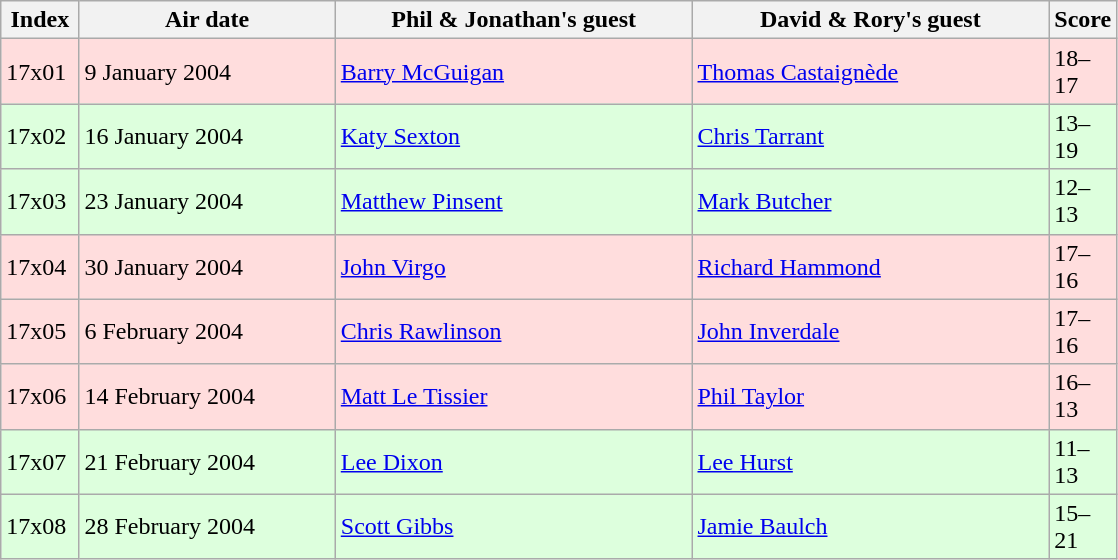<table class="wikitable" style="width:745px;">
<tr>
<th style="width:7%;">Index</th>
<th style="width:23%;">Air date</th>
<th style="width:32%;">Phil & Jonathan's guest</th>
<th style="width:32%;">David & Rory's guest</th>
<th style="width:7%;">Score</th>
</tr>
<tr style="background:#fdd;">
<td>17x01</td>
<td>9 January 2004</td>
<td><a href='#'>Barry McGuigan</a></td>
<td><a href='#'>Thomas Castaignède</a></td>
<td>18–17</td>
</tr>
<tr style="background:#dfd;">
<td>17x02</td>
<td>16 January 2004</td>
<td><a href='#'>Katy Sexton</a></td>
<td><a href='#'>Chris Tarrant</a></td>
<td>13–19</td>
</tr>
<tr style="background:#dfd;">
<td>17x03</td>
<td>23 January 2004</td>
<td><a href='#'>Matthew Pinsent</a></td>
<td><a href='#'>Mark Butcher</a></td>
<td>12–13</td>
</tr>
<tr style="background:#fdd;">
<td>17x04</td>
<td>30 January 2004</td>
<td><a href='#'>John Virgo</a></td>
<td><a href='#'>Richard Hammond</a></td>
<td>17–16</td>
</tr>
<tr style="background:#fdd;">
<td>17x05</td>
<td>6 February 2004</td>
<td><a href='#'>Chris Rawlinson</a></td>
<td><a href='#'>John Inverdale</a></td>
<td>17–16</td>
</tr>
<tr style="background:#fdd;">
<td>17x06</td>
<td>14 February 2004</td>
<td><a href='#'>Matt Le Tissier</a></td>
<td><a href='#'>Phil Taylor</a></td>
<td>16–13</td>
</tr>
<tr style="background:#dfd;">
<td>17x07</td>
<td>21 February 2004</td>
<td><a href='#'>Lee Dixon</a></td>
<td><a href='#'>Lee Hurst</a></td>
<td>11–13</td>
</tr>
<tr style="background:#dfd;">
<td>17x08</td>
<td>28 February 2004</td>
<td><a href='#'>Scott Gibbs</a></td>
<td><a href='#'>Jamie Baulch</a></td>
<td>15–21</td>
</tr>
</table>
